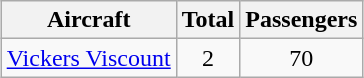<table class="wikitable" style="margin:1em auto; border-collapse:collapse;text-align:center;">
<tr>
<th><strong>Aircraft</strong></th>
<th><strong>Total</strong></th>
<th><strong>Passengers</strong></th>
</tr>
<tr>
<td><a href='#'>Vickers Viscount</a></td>
<td>2</td>
<td>70</td>
</tr>
</table>
